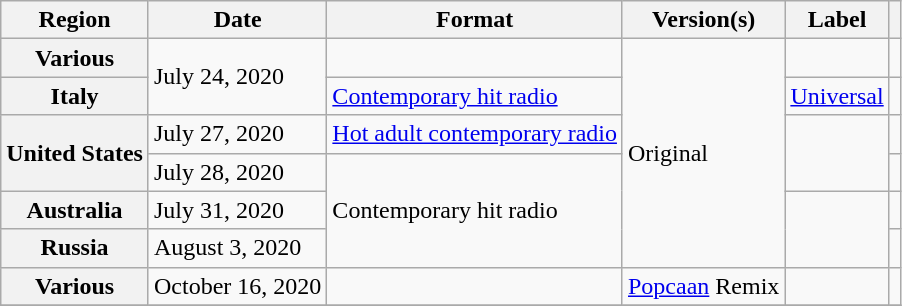<table class="wikitable plainrowheaders">
<tr>
<th scope="col">Region</th>
<th scope="col">Date</th>
<th scope="col">Format</th>
<th scope="col">Version(s)</th>
<th scope="col">Label</th>
<th scope="col"></th>
</tr>
<tr>
<th scope="row">Various</th>
<td rowspan="2">July 24, 2020</td>
<td></td>
<td rowspan="6">Original</td>
<td></td>
<td></td>
</tr>
<tr>
<th scope="row">Italy</th>
<td><a href='#'>Contemporary hit radio</a></td>
<td><a href='#'>Universal</a></td>
<td></td>
</tr>
<tr>
<th scope="row" rowspan="2">United States</th>
<td>July 27, 2020</td>
<td><a href='#'>Hot adult contemporary radio</a></td>
<td rowspan="2"></td>
<td></td>
</tr>
<tr>
<td>July 28, 2020</td>
<td rowspan="3">Contemporary hit radio</td>
<td></td>
</tr>
<tr>
<th scope="row">Australia</th>
<td>July 31, 2020</td>
<td rowspan="2"></td>
<td></td>
</tr>
<tr>
<th scope="row">Russia</th>
<td>August 3, 2020</td>
<td></td>
</tr>
<tr>
<th scope="row">Various</th>
<td>October 16, 2020</td>
<td></td>
<td><a href='#'>Popcaan</a> Remix</td>
<td></td>
<td></td>
</tr>
<tr>
</tr>
</table>
